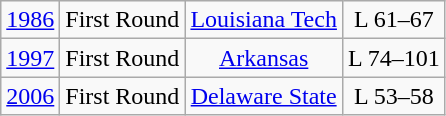<table class=wikitable style="text-align:center">
<tr>
<td><a href='#'>1986</a></td>
<td>First Round</td>
<td><a href='#'>Louisiana Tech</a></td>
<td>L 61–67</td>
</tr>
<tr>
<td><a href='#'>1997</a></td>
<td>First Round</td>
<td><a href='#'>Arkansas</a></td>
<td>L 74–101 </td>
</tr>
<tr>
<td><a href='#'>2006</a></td>
<td>First Round</td>
<td><a href='#'>Delaware State</a></td>
<td>L 53–58</td>
</tr>
</table>
